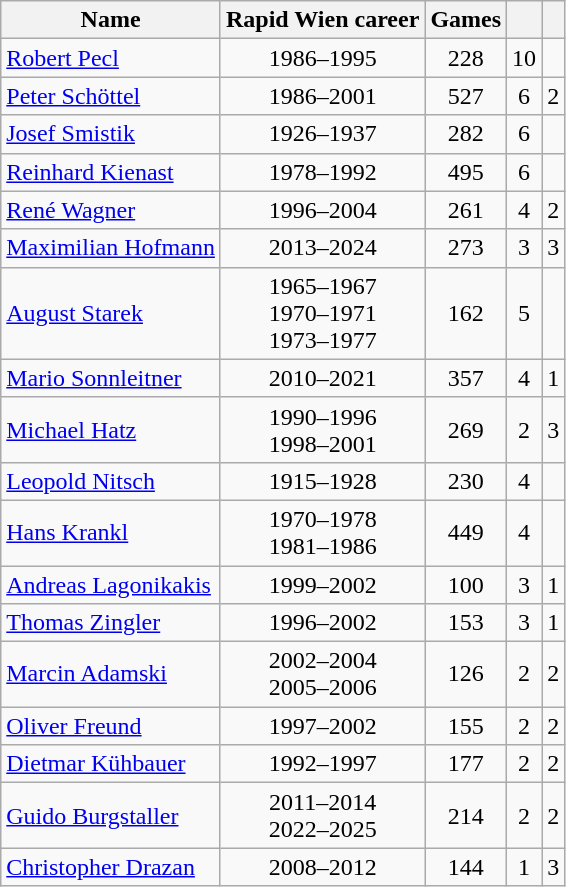<table class="wikitable" style="text-align:center">
<tr>
<th>Name</th>
<th>Rapid Wien career</th>
<th>Games</th>
<th></th>
<th></th>
</tr>
<tr>
<td align="left"> <a href='#'>Robert Pecl</a></td>
<td>1986–1995</td>
<td>228</td>
<td>10</td>
<td></td>
</tr>
<tr>
<td align="left"> <a href='#'>Peter Schöttel</a></td>
<td>1986–2001</td>
<td>527</td>
<td>6</td>
<td>2</td>
</tr>
<tr>
<td align="left"> <a href='#'>Josef Smistik</a></td>
<td>1926–1937</td>
<td>282</td>
<td>6</td>
<td></td>
</tr>
<tr>
<td align="left"> <a href='#'>Reinhard Kienast</a></td>
<td>1978–1992</td>
<td>495</td>
<td>6</td>
<td></td>
</tr>
<tr>
<td align="left"> <a href='#'>René Wagner</a></td>
<td>1996–2004</td>
<td>261</td>
<td>4</td>
<td>2</td>
</tr>
<tr>
<td align="left"> <a href='#'>Maximilian Hofmann</a></td>
<td>2013–2024</td>
<td>273</td>
<td>3</td>
<td>3</td>
</tr>
<tr>
<td align="left">  <a href='#'>August Starek</a></td>
<td>1965–1967<br>1970–1971<br>1973–1977</td>
<td>162</td>
<td>5</td>
<td></td>
</tr>
<tr>
<td align="left">  <a href='#'>Mario Sonnleitner</a></td>
<td>2010–2021</td>
<td>357</td>
<td>4</td>
<td>1</td>
</tr>
<tr>
<td align="left">  <a href='#'>Michael Hatz</a></td>
<td>1990–1996<br>1998–2001</td>
<td>269</td>
<td>2</td>
<td>3</td>
</tr>
<tr>
<td align="left">  <a href='#'>Leopold Nitsch</a></td>
<td>1915–1928</td>
<td>230</td>
<td>4</td>
<td></td>
</tr>
<tr>
<td align="left">  <a href='#'>Hans Krankl</a></td>
<td>1970–1978<br>1981–1986</td>
<td>449</td>
<td>4</td>
<td></td>
</tr>
<tr>
<td align="left"> <a href='#'>Andreas Lagonikakis</a></td>
<td>1999–2002</td>
<td>100</td>
<td>3</td>
<td>1</td>
</tr>
<tr>
<td align="left">  <a href='#'>Thomas Zingler</a></td>
<td>1996–2002</td>
<td>153</td>
<td>3</td>
<td>1</td>
</tr>
<tr>
<td align="left"> <a href='#'>Marcin Adamski</a></td>
<td>2002–2004<br>2005–2006</td>
<td>126</td>
<td>2</td>
<td>2</td>
</tr>
<tr>
<td align="left"> <a href='#'>Oliver Freund</a></td>
<td>1997–2002</td>
<td>155</td>
<td>2</td>
<td>2</td>
</tr>
<tr>
<td align="left">  <a href='#'>Dietmar Kühbauer</a></td>
<td>1992–1997</td>
<td>177</td>
<td>2</td>
<td>2</td>
</tr>
<tr>
<td align="left"> <a href='#'>Guido Burgstaller</a></td>
<td>2011–2014<br>2022–2025</td>
<td>214</td>
<td>2</td>
<td>2</td>
</tr>
<tr>
<td align="left">  <a href='#'>Christopher Drazan</a></td>
<td>2008–2012</td>
<td>144</td>
<td>1</td>
<td>3</td>
</tr>
</table>
